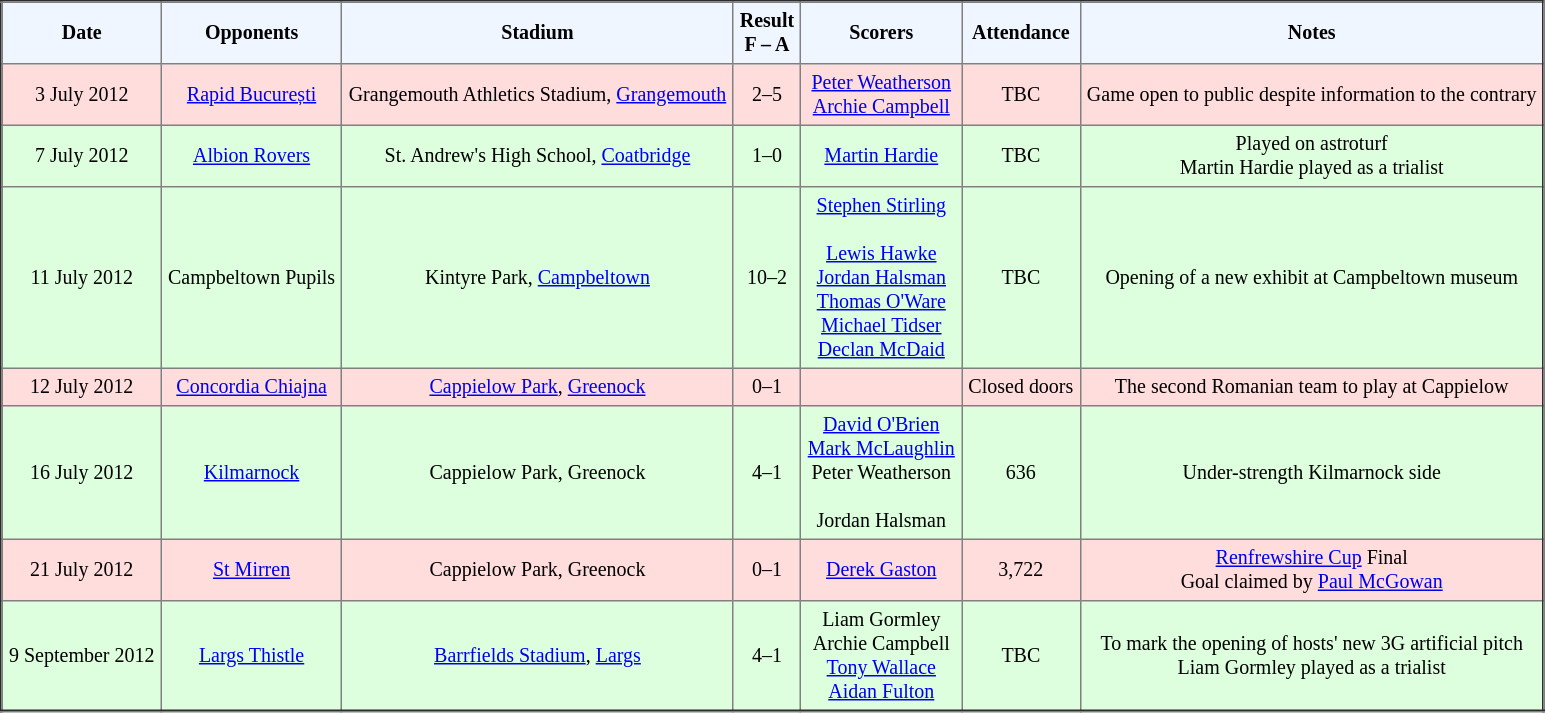<table border="2" cellpadding="4" style="border-collapse:collapse; text-align:center; font-size:smaller;">
<tr style="background:#f0f6ff;">
<th>Date</th>
<th>Opponents</th>
<th>Stadium</th>
<th>Result <br> F – A</th>
<th>Scorers</th>
<th>Attendance</th>
<th>Notes</th>
</tr>
<tr style="background:#fdd;">
<td>3 July 2012</td>
<td> <a href='#'>Rapid București</a></td>
<td>Grangemouth Athletics Stadium, <a href='#'>Grangemouth</a></td>
<td>2–5</td>
<td><a href='#'>Peter Weatherson</a>  <br> <a href='#'>Archie Campbell</a> </td>
<td>TBC</td>
<td>Game open to public despite information to the contrary</td>
</tr>
<tr style="background:#dfd;">
<td>7 July 2012</td>
<td><a href='#'>Albion Rovers</a></td>
<td>St. Andrew's High School, <a href='#'>Coatbridge</a></td>
<td>1–0</td>
<td><a href='#'>Martin Hardie</a> </td>
<td>TBC</td>
<td>Played on astroturf <br> Martin Hardie played as a trialist</td>
</tr>
<tr style="background:#dfd;">
<td>11 July 2012</td>
<td>Campbeltown Pupils</td>
<td>Kintyre Park, <a href='#'>Campbeltown</a></td>
<td>10–2</td>
<td><a href='#'>Stephen Stirling</a><br>    <br> <a href='#'>Lewis Hawke</a>  <br> <a href='#'>Jordan Halsman</a>  <br> <a href='#'>Thomas O'Ware</a>  <br> <a href='#'>Michael Tidser</a>   <br> <a href='#'>Declan McDaid</a> <br>  </td>
<td>TBC</td>
<td>Opening of a new exhibit at Campbeltown museum</td>
</tr>
<tr style="background:#fdd;">
<td>12 July 2012</td>
<td> <a href='#'>Concordia Chiajna</a></td>
<td><a href='#'>Cappielow Park</a>, <a href='#'>Greenock</a></td>
<td>0–1</td>
<td></td>
<td>Closed doors</td>
<td>The second Romanian team to play at Cappielow</td>
</tr>
<tr style="background:#dfd;">
<td>16 July 2012</td>
<td><a href='#'>Kilmarnock</a></td>
<td>Cappielow Park, Greenock</td>
<td>4–1</td>
<td><a href='#'>David O'Brien</a> <br><a href='#'>Mark McLaughlin</a> <br>Peter Weatherson <br><br>Jordan Halsman </td>
<td>636</td>
<td>Under-strength Kilmarnock side</td>
</tr>
<tr style="background:#fdd;">
<td>21 July 2012</td>
<td><a href='#'>St Mirren</a></td>
<td>Cappielow Park, Greenock</td>
<td>0–1</td>
<td><a href='#'>Derek Gaston</a><br> </td>
<td>3,722</td>
<td><a href='#'>Renfrewshire Cup</a> Final <br> Goal claimed by <a href='#'>Paul McGowan</a></td>
</tr>
<tr style="background:#dfd;">
<td>9 September 2012</td>
<td><a href='#'>Largs Thistle</a></td>
<td><a href='#'>Barrfields Stadium</a>, <a href='#'>Largs</a></td>
<td>4–1</td>
<td>Liam Gormley  <br> Archie Campbell  <br> <a href='#'>Tony Wallace</a>  <br> <a href='#'>Aidan Fulton</a> </td>
<td>TBC</td>
<td>To mark the opening of hosts' new 3G artificial pitch <br> Liam Gormley played as a trialist</td>
</tr>
</table>
